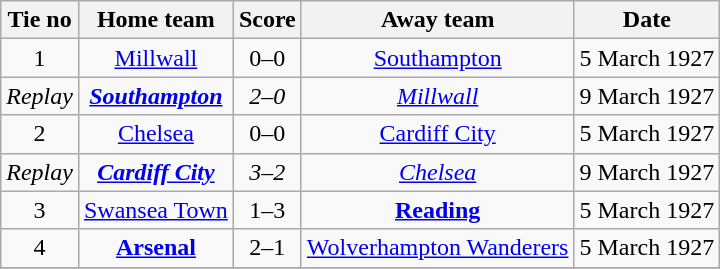<table class="wikitable" style="text-align: center">
<tr>
<th>Tie no</th>
<th>Home team</th>
<th>Score</th>
<th>Away team</th>
<th>Date</th>
</tr>
<tr>
<td>1</td>
<td><a href='#'>Millwall</a></td>
<td>0–0</td>
<td><a href='#'>Southampton</a></td>
<td>5 March 1927</td>
</tr>
<tr>
<td><em>Replay</em></td>
<td><strong><em><a href='#'>Southampton</a></em></strong></td>
<td><em>2–0</em></td>
<td><em><a href='#'>Millwall</a></em></td>
<td>9 March 1927</td>
</tr>
<tr>
<td>2</td>
<td><a href='#'>Chelsea</a></td>
<td>0–0</td>
<td><a href='#'>Cardiff City</a></td>
<td>5 March 1927</td>
</tr>
<tr>
<td><em>Replay</em></td>
<td><strong><em><a href='#'>Cardiff City</a></em></strong></td>
<td><em>3–2</em></td>
<td><em><a href='#'>Chelsea</a></em></td>
<td>9 March 1927</td>
</tr>
<tr>
<td>3</td>
<td><a href='#'>Swansea Town</a></td>
<td>1–3</td>
<td><strong><a href='#'>Reading</a></strong></td>
<td>5 March 1927</td>
</tr>
<tr>
<td>4</td>
<td><strong><a href='#'>Arsenal</a></strong></td>
<td>2–1</td>
<td><a href='#'>Wolverhampton Wanderers</a></td>
<td>5 March 1927</td>
</tr>
<tr>
</tr>
</table>
